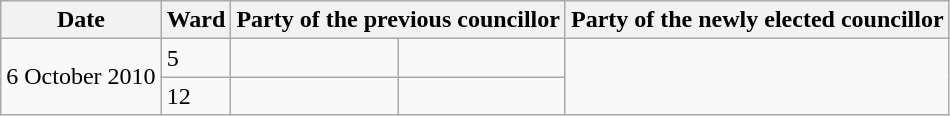<table class="wikitable">
<tr>
<th>Date</th>
<th>Ward</th>
<th colspan=2>Party of the previous councillor</th>
<th colspan=2>Party of the newly elected councillor</th>
</tr>
<tr>
<td rowspan=2>6 October 2010</td>
<td>5</td>
<td></td>
<td></td>
</tr>
<tr>
<td>12</td>
<td></td>
<td></td>
</tr>
</table>
